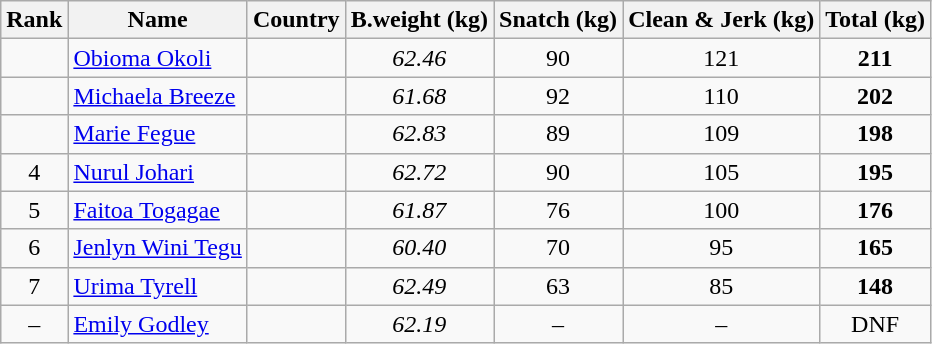<table class="wikitable sortable" style="text-align:center;">
<tr>
<th>Rank</th>
<th>Name</th>
<th>Country</th>
<th>B.weight (kg)</th>
<th>Snatch (kg)</th>
<th>Clean & Jerk (kg)</th>
<th>Total (kg)</th>
</tr>
<tr>
<td></td>
<td align=left><a href='#'>Obioma Okoli</a></td>
<td align=left></td>
<td><em>62.46</em></td>
<td>90</td>
<td>121</td>
<td><strong>211</strong></td>
</tr>
<tr>
<td></td>
<td align=left><a href='#'>Michaela Breeze</a></td>
<td align=left></td>
<td><em>61.68</em></td>
<td>92</td>
<td>110</td>
<td><strong>202</strong></td>
</tr>
<tr>
<td></td>
<td align=left><a href='#'>Marie Fegue</a></td>
<td align=left></td>
<td><em>62.83</em></td>
<td>89</td>
<td>109</td>
<td><strong>198</strong></td>
</tr>
<tr>
<td>4</td>
<td align=left><a href='#'>Nurul Johari</a></td>
<td align=left></td>
<td><em>62.72</em></td>
<td>90</td>
<td>105</td>
<td><strong>195</strong></td>
</tr>
<tr>
<td>5</td>
<td align=left><a href='#'>Faitoa Togagae</a></td>
<td align=left></td>
<td><em>61.87</em></td>
<td>76</td>
<td>100</td>
<td><strong>176</strong></td>
</tr>
<tr>
<td>6</td>
<td align=left><a href='#'>Jenlyn Wini Tegu</a></td>
<td align=left></td>
<td><em>60.40</em></td>
<td>70</td>
<td>95</td>
<td><strong>165</strong></td>
</tr>
<tr>
<td>7</td>
<td align=left><a href='#'>Urima Tyrell</a></td>
<td align=left></td>
<td><em>62.49</em></td>
<td>63</td>
<td>85</td>
<td><strong>148</strong></td>
</tr>
<tr>
<td>–</td>
<td align=left><a href='#'>Emily Godley</a></td>
<td align=left></td>
<td><em>62.19</em></td>
<td>–</td>
<td>–</td>
<td>DNF</td>
</tr>
</table>
